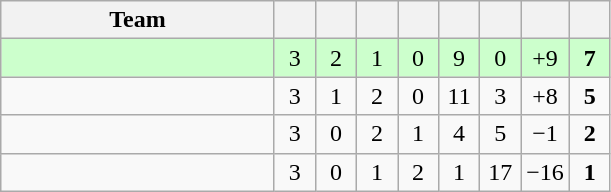<table class="wikitable" style="text-align: center;">
<tr>
<th width="175">Team</th>
<th width="20"></th>
<th width="20"></th>
<th width="20"></th>
<th width="20"></th>
<th width="20"></th>
<th width="20"></th>
<th width="20"></th>
<th width="20"></th>
</tr>
<tr bgcolor=ccffcc>
<td align=left><em></em></td>
<td>3</td>
<td>2</td>
<td>1</td>
<td>0</td>
<td>9</td>
<td>0</td>
<td>+9</td>
<td><strong>7</strong></td>
</tr>
<tr bgcolor=>
<td align=left></td>
<td>3</td>
<td>1</td>
<td>2</td>
<td>0</td>
<td>11</td>
<td>3</td>
<td>+8</td>
<td><strong>5</strong></td>
</tr>
<tr bgcolor=>
<td align=left></td>
<td>3</td>
<td>0</td>
<td>2</td>
<td>1</td>
<td>4</td>
<td>5</td>
<td>−1</td>
<td><strong>2</strong></td>
</tr>
<tr bgcolor=>
<td align=left></td>
<td>3</td>
<td>0</td>
<td>1</td>
<td>2</td>
<td>1</td>
<td>17</td>
<td>−16</td>
<td><strong>1</strong></td>
</tr>
</table>
